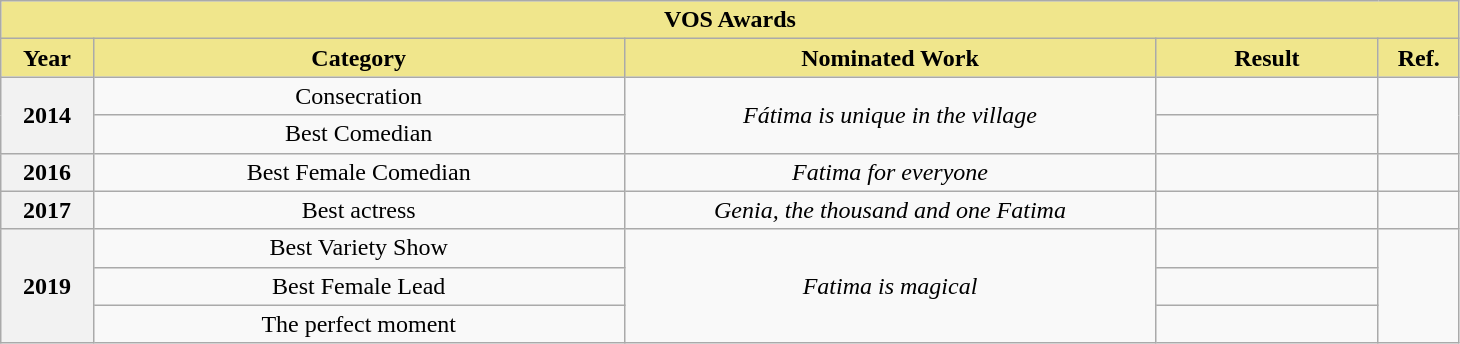<table class="wikitable" width="77%">
<tr>
<th colspan="5" style="background:#F0E68C">VOS Awards</th>
</tr>
<tr>
<th width="33" style="background:#F0E68C">Year</th>
<th width="225" style="background:#F0E68C">Category</th>
<th width="225" style="background:#F0E68C">Nominated Work</th>
<th width="90" style="background:#F0E68C">Result</th>
<th width="5" style="background:#F0E68C">Ref.</th>
</tr>
<tr>
<th rowspan="2">2014</th>
<td align="center">Consecration</td>
<td rowspan="2" align="center"><em>Fátima is unique in the village</em></td>
<td></td>
<td rowspan="2" align="center"></td>
</tr>
<tr>
<td align="center">Best Comedian</td>
<td></td>
</tr>
<tr>
<th>2016</th>
<td align="center">Best Female Comedian</td>
<td align="center"><em>Fatima for everyone</em></td>
<td></td>
<td align="center"></td>
</tr>
<tr>
<th>2017</th>
<td align="center">Best actress</td>
<td align="center"><em>Genia, the thousand and one Fatima</em></td>
<td></td>
<td align="center"></td>
</tr>
<tr>
<th rowspan="3">2019</th>
<td align="center">Best Variety Show</td>
<td rowspan="3" align="center"><em>Fatima is magical</em></td>
<td></td>
<td rowspan="3" align="center"></td>
</tr>
<tr>
<td align="center">Best Female Lead</td>
<td></td>
</tr>
<tr>
<td align="center">The perfect moment</td>
<td></td>
</tr>
</table>
